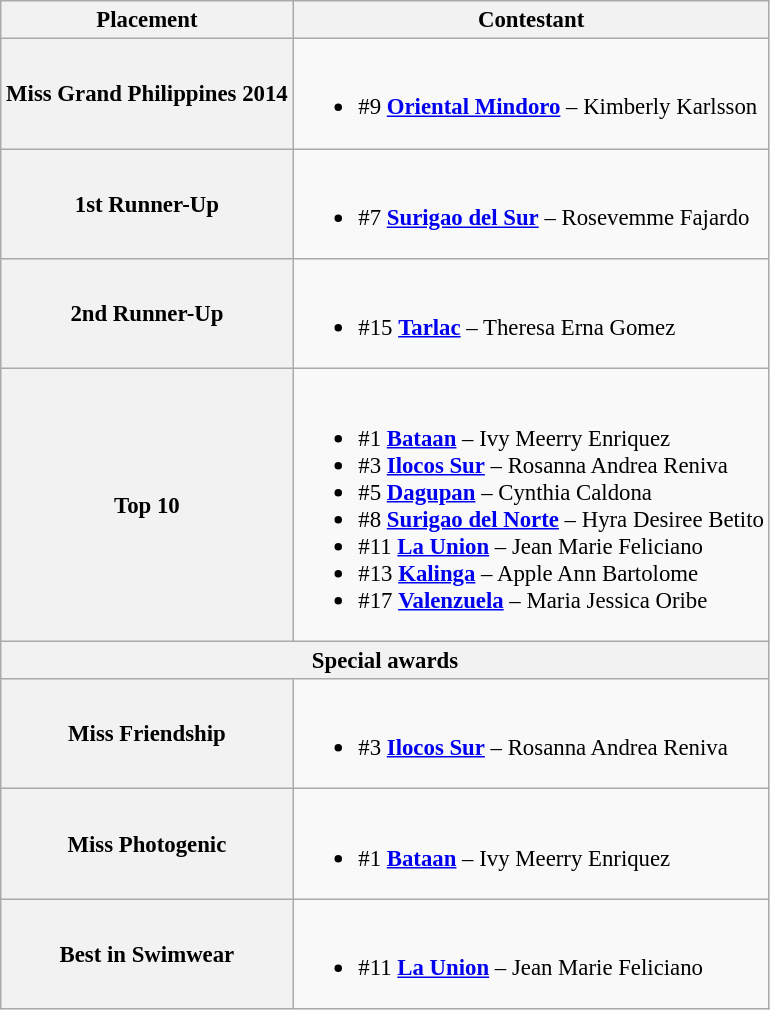<table class="wikitable sortable" style="font-size: 95%;">
<tr>
<th>Placement</th>
<th>Contestant</th>
</tr>
<tr>
<th>Miss Grand Philippines 2014</th>
<td><br><ul><li>#9 <strong><a href='#'>Oriental Mindoro</a></strong> – Kimberly Karlsson</li></ul></td>
</tr>
<tr>
<th>1st Runner-Up</th>
<td><br><ul><li>#7 <strong><a href='#'>Surigao del Sur</a></strong> – Rosevemme Fajardo</li></ul></td>
</tr>
<tr>
<th>2nd Runner-Up</th>
<td><br><ul><li>#15 <strong><a href='#'>Tarlac</a></strong> –  Theresa Erna Gomez</li></ul></td>
</tr>
<tr>
<th>Top 10</th>
<td><br><ul><li>#1 <strong><a href='#'>Bataan</a></strong> – Ivy Meerry Enriquez</li><li>#3 <strong><a href='#'>Ilocos Sur</a></strong> – Rosanna Andrea Reniva</li><li>#5 <strong><a href='#'>Dagupan</a></strong> – Cynthia Caldona</li><li>#8 <strong><a href='#'>Surigao del Norte</a></strong> – Hyra Desiree Betito</li><li>#11 <strong><a href='#'>La Union</a></strong> – Jean Marie Feliciano</li><li>#13 <strong><a href='#'>Kalinga</a></strong> – Apple Ann Bartolome</li><li>#17 <strong><a href='#'>Valenzuela</a></strong> – Maria Jessica Oribe</li></ul></td>
</tr>
<tr>
<th colspan=2>Special awards</th>
</tr>
<tr>
<th>Miss Friendship</th>
<td><br><ul><li>#3 <strong><a href='#'>Ilocos Sur</a></strong> – Rosanna Andrea Reniva</li></ul></td>
</tr>
<tr>
<th>Miss Photogenic</th>
<td><br><ul><li>#1 <strong><a href='#'>Bataan</a></strong> – Ivy Meerry Enriquez</li></ul></td>
</tr>
<tr>
<th>Best in Swimwear</th>
<td><br><ul><li>#11 <strong><a href='#'>La Union</a></strong> – Jean Marie Feliciano</li></ul></td>
</tr>
</table>
